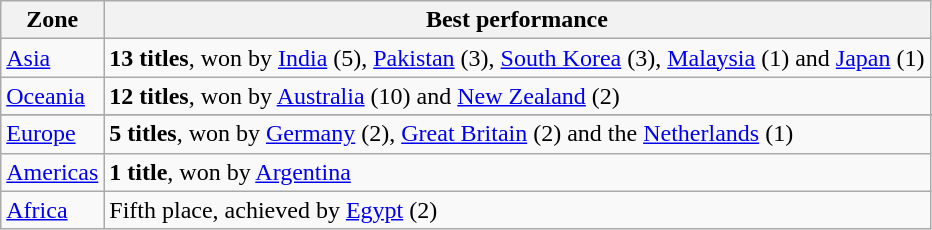<table class=wikitable>
<tr>
<th>Zone</th>
<th>Best performance</th>
</tr>
<tr>
<td><a href='#'>Asia</a></td>
<td><strong>13 titles</strong>, won by <a href='#'>India</a> (5), <a href='#'>Pakistan</a> (3), <a href='#'>South Korea</a> (3), <a href='#'>Malaysia</a> (1) and <a href='#'>Japan</a> (1)</td>
</tr>
<tr>
<td><a href='#'>Oceania</a></td>
<td><strong>12 titles</strong>, won by <a href='#'>Australia</a> (10) and <a href='#'>New Zealand</a> (2)</td>
</tr>
<tr>
</tr>
<tr>
<td><a href='#'>Europe</a></td>
<td><strong>5 titles</strong>, won by <a href='#'>Germany</a> (2), <a href='#'>Great Britain</a> (2) and the <a href='#'>Netherlands</a> (1)</td>
</tr>
<tr>
<td><a href='#'>Americas</a></td>
<td><strong>1 title</strong>, won by <a href='#'>Argentina</a></td>
</tr>
<tr>
<td><a href='#'>Africa</a></td>
<td>Fifth place, achieved by <a href='#'>Egypt</a> (2)</td>
</tr>
</table>
